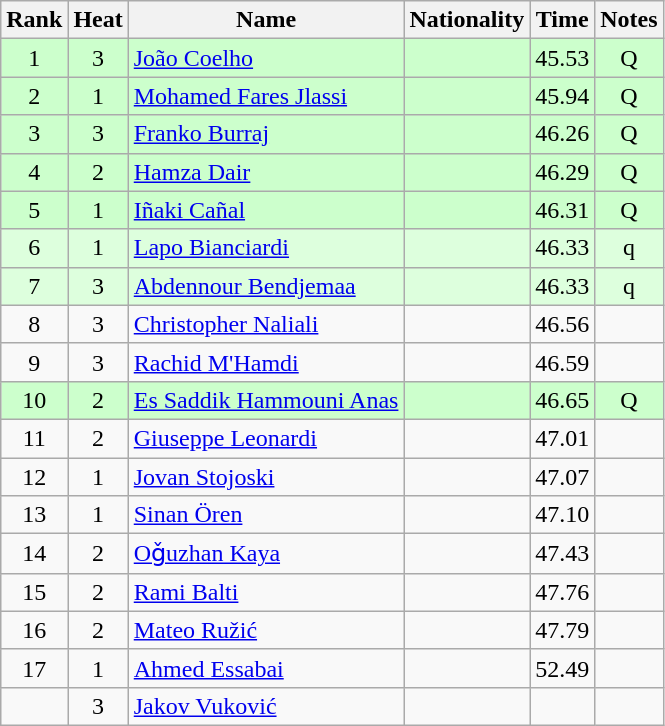<table class="wikitable sortable" style="text-align:center">
<tr>
<th>Rank</th>
<th>Heat</th>
<th>Name</th>
<th>Nationality</th>
<th>Time</th>
<th>Notes</th>
</tr>
<tr bgcolor=ccffcc>
<td>1</td>
<td>3</td>
<td align=left><a href='#'>João Coelho</a></td>
<td align=left></td>
<td>45.53</td>
<td>Q</td>
</tr>
<tr bgcolor=ccffcc>
<td>2</td>
<td>1</td>
<td align=left><a href='#'>Mohamed Fares Jlassi</a></td>
<td align=left></td>
<td>45.94</td>
<td>Q</td>
</tr>
<tr bgcolor=ccffcc>
<td>3</td>
<td>3</td>
<td align=left><a href='#'>Franko Burraj</a></td>
<td align=left></td>
<td>46.26</td>
<td>Q</td>
</tr>
<tr bgcolor=ccffcc>
<td>4</td>
<td>2</td>
<td align=left><a href='#'>Hamza Dair</a></td>
<td align=left></td>
<td>46.29</td>
<td>Q</td>
</tr>
<tr bgcolor=ccffcc>
<td>5</td>
<td>1</td>
<td align=left><a href='#'>Iñaki Cañal</a></td>
<td align=left></td>
<td>46.31</td>
<td>Q</td>
</tr>
<tr bgcolor=ddffdd>
<td>6</td>
<td>1</td>
<td align=left><a href='#'>Lapo Bianciardi</a></td>
<td align=left></td>
<td>46.33</td>
<td>q</td>
</tr>
<tr bgcolor=ddffdd>
<td>7</td>
<td>3</td>
<td align=left><a href='#'>Abdennour Bendjemaa</a></td>
<td align=left></td>
<td>46.33</td>
<td>q</td>
</tr>
<tr>
<td>8</td>
<td>3</td>
<td align=left><a href='#'>Christopher Naliali</a></td>
<td align=left></td>
<td>46.56</td>
<td></td>
</tr>
<tr>
<td>9</td>
<td>3</td>
<td align=left><a href='#'>Rachid M'Hamdi</a></td>
<td align=left></td>
<td>46.59</td>
<td></td>
</tr>
<tr bgcolor=ccffcc>
<td>10</td>
<td>2</td>
<td align=left><a href='#'>Es Saddik Hammouni Anas</a></td>
<td align=left></td>
<td>46.65</td>
<td>Q</td>
</tr>
<tr>
<td>11</td>
<td>2</td>
<td align=left><a href='#'>Giuseppe Leonardi</a></td>
<td align=left></td>
<td>47.01</td>
<td></td>
</tr>
<tr>
<td>12</td>
<td>1</td>
<td align=left><a href='#'>Jovan Stojoski</a></td>
<td align=left></td>
<td>47.07</td>
<td></td>
</tr>
<tr>
<td>13</td>
<td>1</td>
<td align=left><a href='#'>Sinan Ören</a></td>
<td align=left></td>
<td>47.10</td>
<td></td>
</tr>
<tr>
<td>14</td>
<td>2</td>
<td align=left><a href='#'>Oǧuzhan Kaya</a></td>
<td align=left></td>
<td>47.43</td>
<td></td>
</tr>
<tr>
<td>15</td>
<td>2</td>
<td align=left><a href='#'>Rami Balti</a></td>
<td align=left></td>
<td>47.76</td>
<td></td>
</tr>
<tr>
<td>16</td>
<td>2</td>
<td align=left><a href='#'>Mateo Ružić</a></td>
<td align=left></td>
<td>47.79</td>
<td></td>
</tr>
<tr>
<td>17</td>
<td>1</td>
<td align=left><a href='#'>Ahmed Essabai</a></td>
<td align=left></td>
<td>52.49</td>
<td></td>
</tr>
<tr>
<td></td>
<td>3</td>
<td align=left><a href='#'>Jakov Vuković</a></td>
<td align=left></td>
<td></td>
<td></td>
</tr>
</table>
